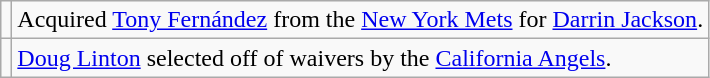<table class="wikitable">
<tr>
<td></td>
<td>Acquired <a href='#'>Tony Fernández</a> from the <a href='#'>New York Mets</a> for <a href='#'>Darrin Jackson</a>.</td>
</tr>
<tr>
<td></td>
<td><a href='#'>Doug Linton</a> selected off of waivers by the <a href='#'>California Angels</a>.</td>
</tr>
</table>
